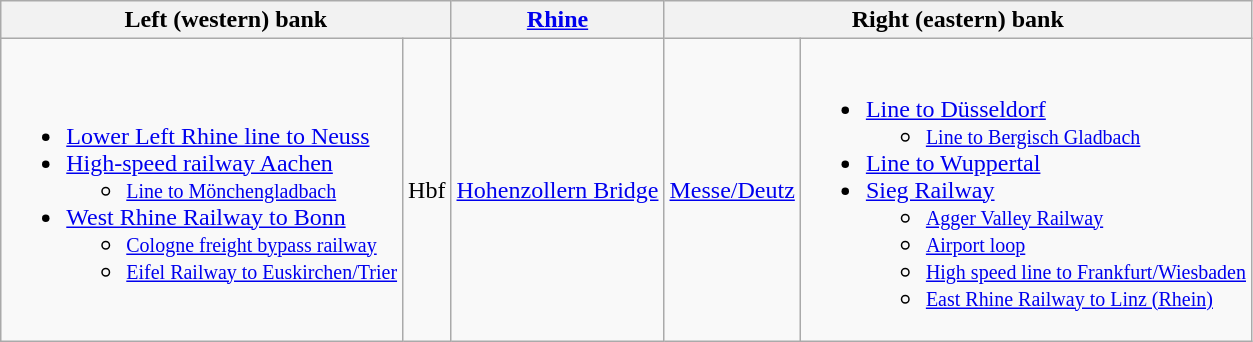<table class="wikitable">
<tr class="hintergrundfarbe5">
<th colspan="2">Left (western) bank</th>
<th align="center"><a href='#'>Rhine</a></th>
<th colspan="2">Right (eastern) bank</th>
</tr>
<tr>
<td><br><ul><li><a href='#'>Lower Left Rhine line to Neuss</a></li><li><a href='#'>High-speed railway Aachen</a><ul><li><small><a href='#'>Line to Mönchengladbach</a></small></li></ul></li><li><a href='#'>West Rhine Railway to Bonn</a><ul><li><small><a href='#'>Cologne freight bypass railway</a></small></li><li><small><a href='#'>Eifel Railway to Euskirchen/Trier</a></small></li></ul></li></ul></td>
<td>Hbf</td>
<td align="center"><a href='#'>Hohenzollern Bridge</a></td>
<td><a href='#'>Messe/Deutz</a></td>
<td><br><ul><li><a href='#'>Line to Düsseldorf</a><ul><li><small><a href='#'>Line to Bergisch Gladbach</a></small></li></ul></li><li><a href='#'>Line to Wuppertal</a></li><li><a href='#'>Sieg Railway</a><ul><li><small><a href='#'>Agger Valley Railway</a></small></li><li><small><a href='#'>Airport loop</a></small></li><li><small><a href='#'>High speed line to Frankfurt/Wiesbaden</a></small></li><li><small><a href='#'>East Rhine Railway to Linz (Rhein)</a></small></li></ul></li></ul></td>
</tr>
</table>
